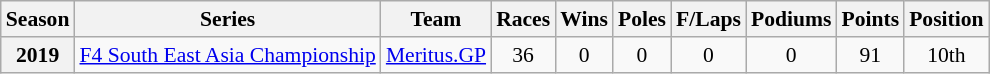<table class="wikitable" style="font-size: 90%; text-align:center">
<tr>
<th>Season</th>
<th>Series</th>
<th>Team</th>
<th>Races</th>
<th>Wins</th>
<th>Poles</th>
<th>F/Laps</th>
<th>Podiums</th>
<th>Points</th>
<th>Position</th>
</tr>
<tr>
<th>2019</th>
<td align=left><a href='#'>F4 South East Asia Championship</a></td>
<td><a href='#'>Meritus.GP</a></td>
<td>36</td>
<td>0</td>
<td>0</td>
<td>0</td>
<td>0</td>
<td>91</td>
<td>10th</td>
</tr>
</table>
